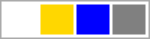<table style=" width: 100px; border: 1px solid #aaaaaa">
<tr>
<td style="background-color:white"> </td>
<td style="background-color:gold"> </td>
<td style="background-color:blue"> </td>
<td style="background-color:gray"> </td>
</tr>
</table>
